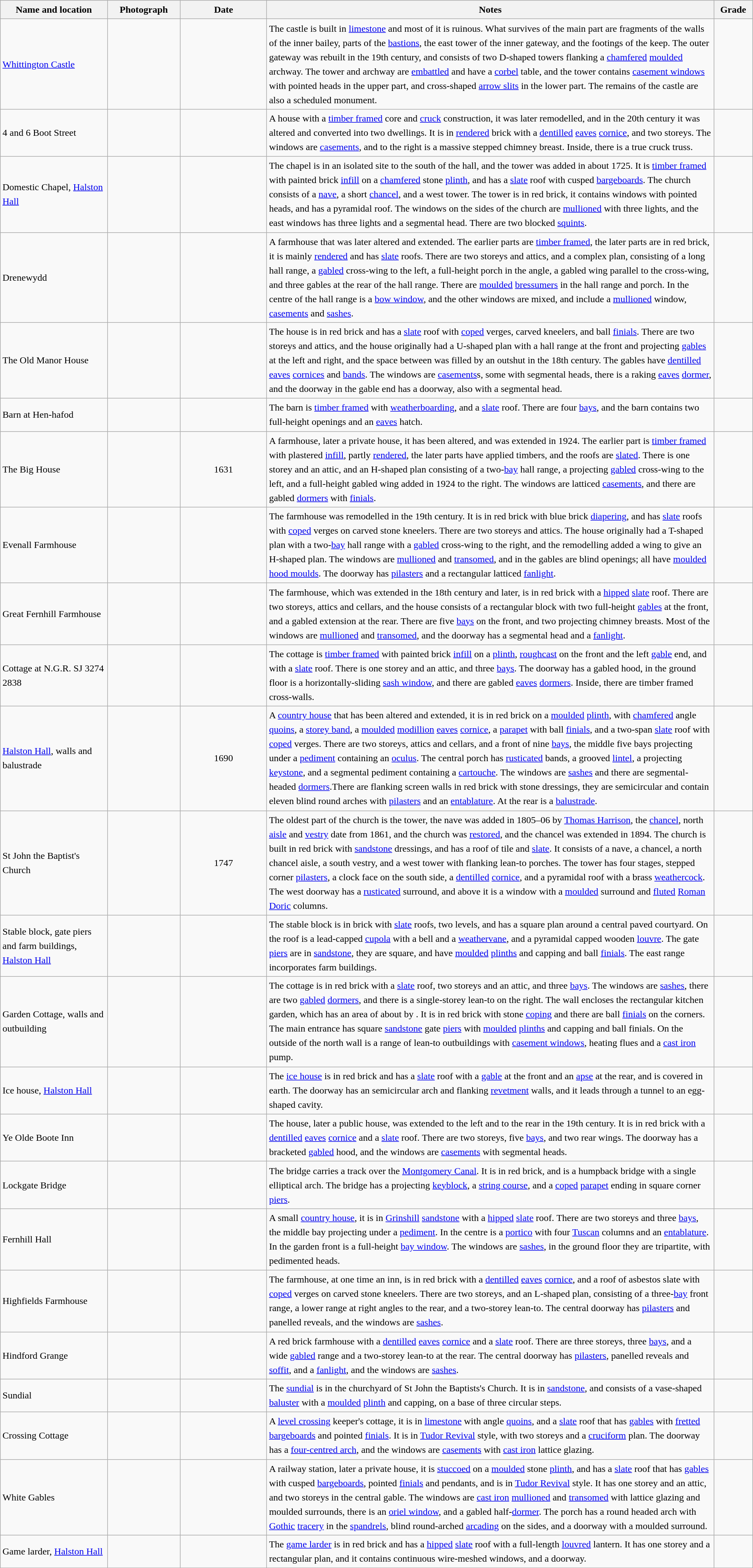<table class="wikitable sortable plainrowheaders" style="width:100%; border:0; text-align:left; line-height:150%;">
<tr>
<th scope="col"  style="width:150px">Name and location</th>
<th scope="col"  style="width:100px" class="unsortable">Photograph</th>
<th scope="col"  style="width:120px">Date</th>
<th scope="col"  style="width:650px" class="unsortable">Notes</th>
<th scope="col"  style="width:50px">Grade</th>
</tr>
<tr>
<td><a href='#'>Whittington Castle</a><br><small></small></td>
<td></td>
<td align="center"></td>
<td>The castle is built in <a href='#'>limestone</a> and most of it is ruinous.  What survives of the main part are fragments of the walls of the inner bailey, parts of the <a href='#'>bastions</a>, the east tower of the inner gateway, and the footings of the keep.  The outer gateway was rebuilt in the 19th century, and consists of two D-shaped towers flanking a <a href='#'>chamfered</a> <a href='#'>moulded</a> archway.  The tower and archway are <a href='#'>embattled</a> and have a <a href='#'>corbel</a> table, and the tower contains <a href='#'>casement windows</a> with pointed heads in the upper part, and cross-shaped <a href='#'>arrow slits</a> in the lower part.  The remains of the castle are also a scheduled monument.</td>
<td align="center" ></td>
</tr>
<tr>
<td>4 and 6 Boot Street<br><small></small></td>
<td></td>
<td align="center"></td>
<td>A house with a <a href='#'>timber framed</a> core and <a href='#'>cruck</a> construction, it was later remodelled, and in the 20th century it was altered and converted into two dwellings.  It is in <a href='#'>rendered</a> brick with a <a href='#'>dentilled</a> <a href='#'>eaves</a> <a href='#'>cornice</a>, and two storeys.  The windows are <a href='#'>casements</a>, and to the right is a massive stepped chimney breast.  Inside, there is a true cruck truss.</td>
<td align="center" ></td>
</tr>
<tr>
<td>Domestic Chapel, <a href='#'>Halston Hall</a><br><small></small></td>
<td></td>
<td align="center"></td>
<td>The chapel is in an isolated site to the south of the hall, and the tower was added in about 1725.  It is <a href='#'>timber framed</a> with painted brick <a href='#'>infill</a> on a <a href='#'>chamfered</a> stone <a href='#'>plinth</a>, and has a <a href='#'>slate</a> roof with cusped <a href='#'>bargeboards</a>.  The church consists of a <a href='#'>nave</a>, a short <a href='#'>chancel</a>, and a west tower.  The tower is in red brick, it contains windows with pointed heads, and has a pyramidal roof.  The windows on the sides of the church are <a href='#'>mullioned</a> with three lights, and the east windows has three lights and a segmental head.  There are two blocked <a href='#'>squints</a>.</td>
<td align="center" ></td>
</tr>
<tr>
<td>Drenewydd<br><small></small></td>
<td></td>
<td align="center"></td>
<td>A farmhouse that was later altered and extended.  The earlier parts are <a href='#'>timber framed</a>, the later parts are in red brick, it is mainly <a href='#'>rendered</a> and has <a href='#'>slate</a> roofs.  There are two storeys and attics, and a complex plan, consisting of a long hall range, a <a href='#'>gabled</a> cross-wing to the left, a full-height porch in the angle, a gabled wing parallel to the cross-wing, and three gables at the rear of the hall range.  There are <a href='#'>moulded</a> <a href='#'>bressumers</a> in the hall range and porch.  In the centre of the hall range is a <a href='#'>bow window</a>, and the other windows are mixed, and include a <a href='#'>mullioned</a> window, <a href='#'>casements</a> and <a href='#'>sashes</a>.</td>
<td align="center" ></td>
</tr>
<tr>
<td>The Old Manor House<br><small></small></td>
<td></td>
<td align="center"></td>
<td>The house is in red brick and has a <a href='#'>slate</a> roof with <a href='#'>coped</a> verges, carved kneelers, and ball <a href='#'>finials</a>.  There are two storeys and attics, and the house originally had a U-shaped plan with a hall range at the front and projecting <a href='#'>gables</a> at the left and right, and the space between was filled by an outshut in the 18th century.  The gables have <a href='#'>dentilled</a> <a href='#'>eaves</a> <a href='#'>cornices</a> and <a href='#'>bands</a>.  The windows are <a href='#'>casements</a>s, some with segmental heads, there is a raking <a href='#'>eaves</a> <a href='#'>dormer</a>, and the doorway in the gable end has a doorway, also with a segmental head.</td>
<td align="center" ></td>
</tr>
<tr>
<td>Barn at Hen-hafod<br><small></small></td>
<td></td>
<td align="center"></td>
<td>The barn is <a href='#'>timber framed</a> with <a href='#'>weatherboarding</a>, and a <a href='#'>slate</a> roof.  There are four <a href='#'>bays</a>, and the barn contains two full-height openings and an <a href='#'>eaves</a> hatch.</td>
<td align="center" ></td>
</tr>
<tr>
<td>The Big House<br><small></small></td>
<td></td>
<td align="center">1631</td>
<td>A farmhouse, later a private house, it has been altered, and was extended in 1924.  The earlier part is <a href='#'>timber framed</a> with plastered <a href='#'>infill</a>, partly <a href='#'>rendered</a>, the later parts have applied timbers, and the roofs are <a href='#'>slated</a>.  There is one storey and an attic, and an H-shaped plan consisting of a two-<a href='#'>bay</a> hall range, a projecting <a href='#'>gabled</a> cross-wing to the left, and a full-height gabled wing added in 1924 to the right.  The windows are latticed <a href='#'>casements</a>, and there are gabled <a href='#'>dormers</a> with <a href='#'>finials</a>.</td>
<td align="center" ></td>
</tr>
<tr>
<td>Evenall Farmhouse<br><small></small></td>
<td></td>
<td align="center"></td>
<td>The farmhouse was remodelled in the 19th century.  It is in red brick with blue brick <a href='#'>diapering</a>, and has <a href='#'>slate</a> roofs with <a href='#'>coped</a> verges on carved stone kneelers.  There are two storeys and attics. The house originally had a T-shaped plan with a two-<a href='#'>bay</a> hall range with a <a href='#'>gabled</a> cross-wing to the right, and the remodelling added a wing to give an H-shaped plan.  The windows are <a href='#'>mullioned</a> and <a href='#'>transomed</a>, and in the gables are blind openings; all have <a href='#'>moulded</a> <a href='#'>hood moulds</a>.  The doorway has <a href='#'>pilasters</a> and a rectangular latticed <a href='#'>fanlight</a>.</td>
<td align="center" ></td>
</tr>
<tr>
<td>Great Fernhill Farmhouse<br><small></small></td>
<td></td>
<td align="center"></td>
<td>The farmhouse, which was extended in the 18th century and later, is in red brick with a <a href='#'>hipped</a> <a href='#'>slate</a> roof.  There are two storeys, attics and cellars, and the house consists of a rectangular block with two full-height <a href='#'>gables</a> at the front, and a gabled extension at the rear.  There are five <a href='#'>bays</a> on the front, and two projecting chimney breasts.  Most of the windows are <a href='#'>mullioned</a> and <a href='#'>transomed</a>, and the doorway has a segmental head and a <a href='#'>fanlight</a>.</td>
<td align="center" ></td>
</tr>
<tr>
<td>Cottage at N.G.R. SJ 3274 2838<br><small></small></td>
<td></td>
<td align="center"></td>
<td>The cottage is <a href='#'>timber framed</a> with painted brick <a href='#'>infill</a> on a <a href='#'>plinth</a>, <a href='#'>roughcast</a> on the front and the left <a href='#'>gable</a> end, and with a <a href='#'>slate</a> roof.  There is one storey and an attic, and three <a href='#'>bays</a>.  The doorway has a gabled hood, in the ground floor is a horizontally-sliding <a href='#'>sash window</a>, and there are gabled <a href='#'>eaves</a> <a href='#'>dormers</a>.  Inside, there are timber framed cross-walls.</td>
<td align="center" ></td>
</tr>
<tr>
<td><a href='#'>Halston Hall</a>, walls and balustrade<br><small></small></td>
<td></td>
<td align="center">1690</td>
<td>A <a href='#'>country house</a> that has been altered and extended, it is in red brick on a <a href='#'>moulded</a> <a href='#'>plinth</a>, with <a href='#'>chamfered</a> angle <a href='#'>quoins</a>, a <a href='#'>storey band</a>, a <a href='#'>moulded</a> <a href='#'>modillion</a> <a href='#'>eaves</a> <a href='#'>cornice</a>, a <a href='#'>parapet</a> with ball <a href='#'>finials</a>, and a two-span <a href='#'>slate</a> roof with <a href='#'>coped</a> verges.  There are two storeys, attics and cellars, and a front of nine <a href='#'>bays</a>, the middle five bays projecting under a <a href='#'>pediment</a> containing an <a href='#'>oculus</a>.  The central porch has <a href='#'>rusticated</a> bands, a grooved <a href='#'>lintel</a>, a projecting <a href='#'>keystone</a>, and a segmental pediment containing a <a href='#'>cartouche</a>.  The windows are <a href='#'>sashes</a> and there are segmental-headed <a href='#'>dormers</a>.There are flanking screen walls in red brick with stone dressings, they are semicircular and contain eleven blind round arches with <a href='#'>pilasters</a> and an <a href='#'>entablature</a>.  At the rear is a <a href='#'>balustrade</a>.</td>
<td align="center" ></td>
</tr>
<tr>
<td>St John the Baptist's Church<br><small></small></td>
<td></td>
<td align="center">1747</td>
<td>The oldest part of the church is the tower, the nave was added in 1805–06 by <a href='#'>Thomas Harrison</a>, the <a href='#'>chancel</a>, north <a href='#'>aisle</a> and <a href='#'>vestry</a> date from 1861, and the church was <a href='#'>restored</a>, and the chancel was extended in 1894.  The church is built in red brick with <a href='#'>sandstone</a> dressings, and has a roof of tile and <a href='#'>slate</a>.  It consists of a nave, a chancel, a north chancel aisle, a south vestry, and a west tower with flanking lean-to porches.  The tower has four stages, stepped corner <a href='#'>pilasters</a>, a clock face on the south side, a <a href='#'>dentilled</a> <a href='#'>cornice</a>, and a pyramidal roof with a brass <a href='#'>weathercock</a>.  The west doorway has a <a href='#'>rusticated</a> surround, and above it is a window with a <a href='#'>moulded</a> surround and <a href='#'>fluted</a> <a href='#'>Roman Doric</a> columns.</td>
<td align="center" ></td>
</tr>
<tr>
<td>Stable block, gate piers and farm buildings, <a href='#'>Halston Hall</a><br><small></small></td>
<td></td>
<td align="center"></td>
<td>The stable block is in brick with <a href='#'>slate</a> roofs, two levels, and has a square plan around a central paved courtyard.  On the roof is a lead-capped <a href='#'>cupola</a> with a bell and a <a href='#'>weathervane</a>, and a pyramidal capped wooden <a href='#'>louvre</a>.  The gate <a href='#'>piers</a> are in <a href='#'>sandstone</a>, they are square, and have <a href='#'>moulded</a> <a href='#'>plinths</a> and capping and ball <a href='#'>finials</a>.  The east range incorporates farm buildings.</td>
<td align="center" ></td>
</tr>
<tr>
<td>Garden Cottage, walls and outbuilding<br><small></small></td>
<td></td>
<td align="center"></td>
<td>The cottage is in red brick with a <a href='#'>slate</a> roof, two storeys and an attic, and three <a href='#'>bays</a>.  The windows are <a href='#'>sashes</a>, there are two <a href='#'>gabled</a> <a href='#'>dormers</a>, and there is a single-storey lean-to on the right.  The wall encloses the rectangular kitchen garden, which has an area of about  by .  It is in red brick with stone <a href='#'>coping</a> and there are ball <a href='#'>finials</a> on the corners.  The main entrance has square <a href='#'>sandstone</a> gate <a href='#'>piers</a> with <a href='#'>moulded</a> <a href='#'>plinths</a> and capping and ball finials.  On the outside of the north wall is a range of lean-to outbuildings with <a href='#'>casement windows</a>, heating flues and a <a href='#'>cast iron</a> pump.</td>
<td align="center" ></td>
</tr>
<tr>
<td>Ice house, <a href='#'>Halston Hall</a><br><small></small></td>
<td></td>
<td align="center"></td>
<td>The <a href='#'>ice house</a> is in red brick and has a <a href='#'>slate</a> roof with a <a href='#'>gable</a> at the front and an <a href='#'>apse</a> at the rear, and is covered in earth.  The doorway has an semicircular arch and flanking <a href='#'>revetment</a> walls, and it leads through a tunnel to an egg-shaped cavity.</td>
<td align="center" ></td>
</tr>
<tr>
<td>Ye Olde Boote Inn<br><small></small></td>
<td></td>
<td align="center"></td>
<td>The house, later a public house, was extended to the left and to the rear in the 19th century.  It is in red brick with a <a href='#'>dentilled</a> <a href='#'>eaves</a> <a href='#'>cornice</a> and a <a href='#'>slate</a> roof.  There are two storeys, five <a href='#'>bays</a>, and two rear wings.  The doorway has a bracketed <a href='#'>gabled</a> hood, and the windows are <a href='#'>casements</a> with segmental heads.</td>
<td align="center" ></td>
</tr>
<tr>
<td>Lockgate Bridge<br><small></small></td>
<td></td>
<td align="center"></td>
<td>The bridge carries a track over the <a href='#'>Montgomery Canal</a>.  It is in red brick, and is a humpback bridge with a single elliptical arch.  The bridge has a projecting <a href='#'>keyblock</a>, a <a href='#'>string course</a>, and a <a href='#'>coped</a> <a href='#'>parapet</a> ending in square corner <a href='#'>piers</a>.</td>
<td align="center" ></td>
</tr>
<tr>
<td>Fernhill Hall<br><small></small></td>
<td></td>
<td align="center"></td>
<td>A small <a href='#'>country house</a>, it is in <a href='#'>Grinshill</a> <a href='#'>sandstone</a> with a <a href='#'>hipped</a> <a href='#'>slate</a> roof.  There are two storeys and three <a href='#'>bays</a>, the middle bay projecting under a <a href='#'>pediment</a>.  In the centre is a <a href='#'>portico</a> with four <a href='#'>Tuscan</a> columns and an <a href='#'>entablature</a>.  In the garden front is a full-height <a href='#'>bay window</a>.  The windows are <a href='#'>sashes</a>, in the ground floor they are tripartite, with pedimented heads.</td>
<td align="center" ></td>
</tr>
<tr>
<td>Highfields Farmhouse<br><small></small></td>
<td></td>
<td align="center"></td>
<td>The farmhouse, at one time an inn, is in red brick with a <a href='#'>dentilled</a> <a href='#'>eaves</a> <a href='#'>cornice</a>, and a roof of asbestos slate with <a href='#'>coped</a> verges on carved stone kneelers.  There are two storeys, and an L-shaped plan, consisting of a three-<a href='#'>bay</a> front range, a lower range at right angles to the rear, and a two-storey lean-to.  The central doorway has <a href='#'>pilasters</a> and panelled reveals, and the windows are <a href='#'>sashes</a>.</td>
<td align="center" ></td>
</tr>
<tr>
<td>Hindford Grange<br><small></small></td>
<td></td>
<td align="center"></td>
<td>A red brick farmhouse with a <a href='#'>dentilled</a> <a href='#'>eaves</a> <a href='#'>cornice</a> and a <a href='#'>slate</a> roof.  There are three storeys, three <a href='#'>bays</a>, and a wide <a href='#'>gabled</a> range and a two-storey lean-to at the rear.  The central doorway has <a href='#'>pilasters</a>, panelled reveals and <a href='#'>soffit</a>, and a <a href='#'>fanlight</a>, and the windows are <a href='#'>sashes</a>.</td>
<td align="center" ></td>
</tr>
<tr>
<td>Sundial<br><small></small></td>
<td></td>
<td align="center"></td>
<td>The <a href='#'>sundial</a> is in the churchyard of St John the Baptists's Church.  It is in <a href='#'>sandstone</a>, and consists of a vase-shaped <a href='#'>baluster</a> with a <a href='#'>moulded</a> <a href='#'>plinth</a> and capping, on a base of three circular steps.</td>
<td align="center" ></td>
</tr>
<tr>
<td>Crossing Cottage<br><small></small></td>
<td></td>
<td align="center"></td>
<td>A <a href='#'>level crossing</a> keeper's cottage, it is in <a href='#'>limestone</a> with angle <a href='#'>quoins</a>, and a <a href='#'>slate</a> roof that has <a href='#'>gables</a> with <a href='#'>fretted</a> <a href='#'>bargeboards</a> and pointed <a href='#'>finials</a>.  It is in <a href='#'>Tudor Revival</a> style, with two storeys and a <a href='#'>cruciform</a> plan.  The doorway has a <a href='#'>four-centred arch</a>, and the windows are <a href='#'>casements</a> with <a href='#'>cast iron</a> lattice glazing.</td>
<td align="center" ></td>
</tr>
<tr>
<td>White Gables<br><small></small></td>
<td></td>
<td align="center"></td>
<td>A railway station, later a private house, it is <a href='#'>stuccoed</a> on a <a href='#'>moulded</a> stone <a href='#'>plinth</a>, and has a <a href='#'>slate</a> roof that has <a href='#'>gables</a> with cusped <a href='#'>bargeboards</a>, pointed <a href='#'>finials</a> and pendants, and is in <a href='#'>Tudor Revival</a> style.  It has one storey and an attic, and two storeys in the central gable.  The windows are <a href='#'>cast iron</a> <a href='#'>mullioned</a> and <a href='#'>transomed</a> with lattice glazing and moulded surrounds, there is an <a href='#'>oriel window</a>, and a gabled half-<a href='#'>dormer</a>.  The porch has a round headed arch with <a href='#'>Gothic</a> <a href='#'>tracery</a> in the <a href='#'>spandrels</a>, blind round-arched <a href='#'>arcading</a> on the sides, and a doorway with a moulded surround.</td>
<td align="center" ></td>
</tr>
<tr>
<td>Game larder, <a href='#'>Halston Hall</a><br><small></small></td>
<td></td>
<td align="center"></td>
<td>The <a href='#'>game larder</a> is in red brick and has a <a href='#'>hipped</a> <a href='#'>slate</a> roof with a full-length <a href='#'>louvred</a> lantern.  It has one storey and a rectangular plan, and it contains continuous wire-meshed windows, and a doorway.</td>
<td align="center" ></td>
</tr>
<tr>
</tr>
</table>
